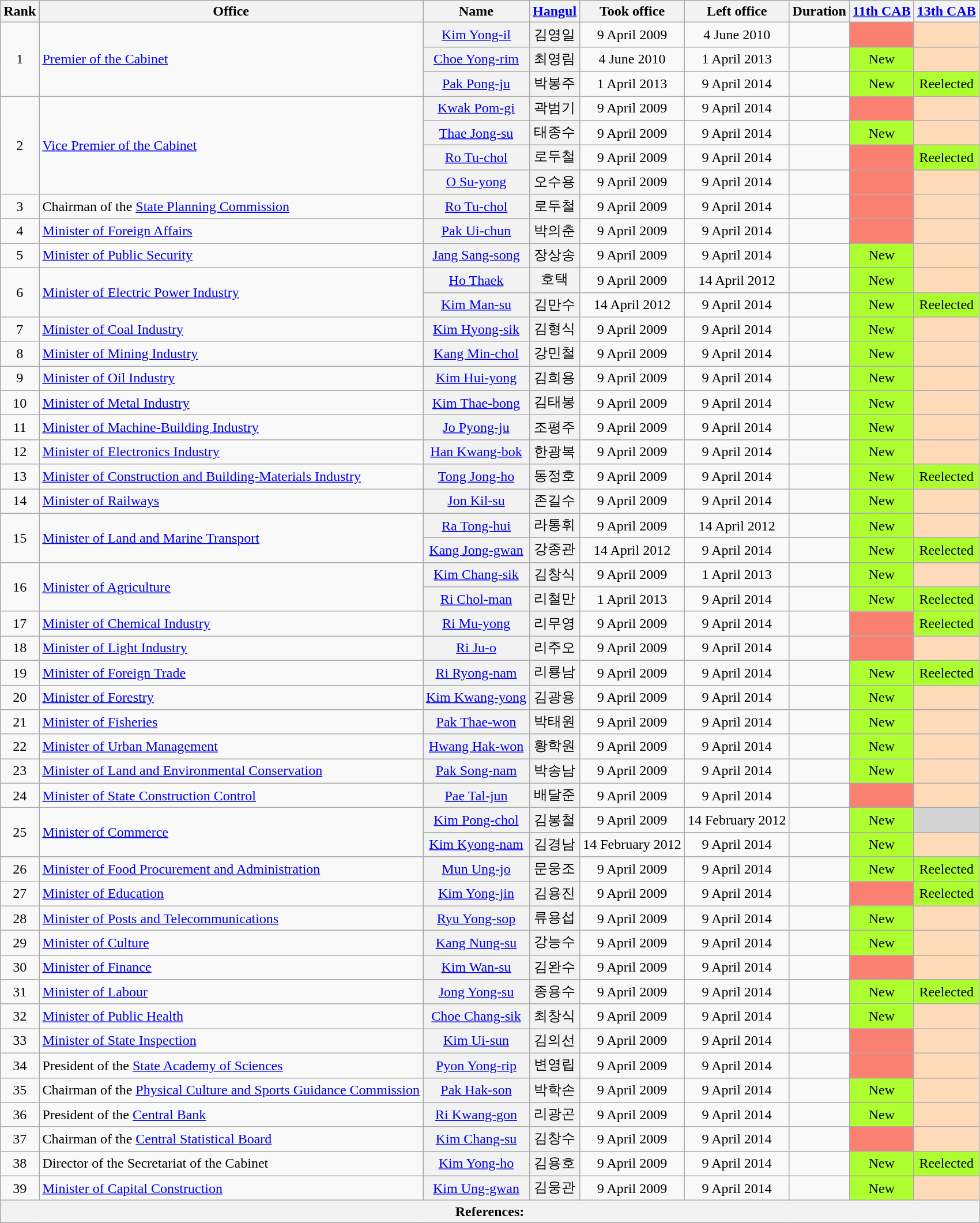<table class="wikitable sortable">
<tr>
<th>Rank</th>
<th>Office</th>
<th>Name</th>
<th class="unsortable"><a href='#'>Hangul</a></th>
<th>Took office</th>
<th>Left office</th>
<th>Duration</th>
<th><a href='#'>11th CAB</a></th>
<th><a href='#'>13th CAB</a></th>
</tr>
<tr>
<td rowspan="3" align="center">1</td>
<td rowspan="3"><a href='#'>Premier of the Cabinet</a></td>
<th align="center" scope="row" style="font-weight:normal;"><a href='#'>Kim Yong-il</a></th>
<th align="center" scope="row" style="font-weight:normal;">김영일</th>
<td align="center">9 April 2009</td>
<td align="center">4 June 2010</td>
<td align="center"></td>
<td style="background: Salmon" align="center"></td>
<td style="background: PeachPuff" align="center"></td>
</tr>
<tr>
<th align="center" scope="row" style="font-weight:normal;"><a href='#'>Choe Yong-rim</a></th>
<th align="center" scope="row" style="font-weight:normal;">최영림</th>
<td align="center">4 June 2010</td>
<td align="center">1 April 2013</td>
<td align="center"></td>
<td align="center" style="background: GreenYellow">New</td>
<td style="background: PeachPuff" align="center"></td>
</tr>
<tr>
<th align="center" scope="row" style="font-weight:normal;"><a href='#'>Pak Pong-ju</a></th>
<th align="center" scope="row" style="font-weight:normal;">박봉주</th>
<td align="center">1 April 2013</td>
<td align="center">9 April 2014</td>
<td align="center"></td>
<td align="center" style="background: GreenYellow">New</td>
<td align="center" style="background: GreenYellow">Reelected</td>
</tr>
<tr>
<td rowspan="4" align="center">2</td>
<td rowspan="4"><a href='#'>Vice Premier of the Cabinet</a></td>
<th align="center" scope="row" style="font-weight:normal;"><a href='#'>Kwak Pom-gi</a></th>
<th align="center" scope="row" style="font-weight:normal;">곽범기</th>
<td align="center">9 April 2009</td>
<td align="center">9 April 2014</td>
<td align="center"></td>
<td style="background: Salmon" align="center"></td>
<td style="background: PeachPuff" align="center"></td>
</tr>
<tr>
<th align="center" scope="row" style="font-weight:normal;"><a href='#'>Thae Jong-su</a></th>
<th align="center" scope="row" style="font-weight:normal;">태종수</th>
<td align="center">9 April 2009</td>
<td align="center">9 April 2014</td>
<td align="center"></td>
<td align="center" style="background: GreenYellow">New</td>
<td style="background: PeachPuff" align="center"></td>
</tr>
<tr>
<th align="center" scope="row" style="font-weight:normal;"><a href='#'>Ro Tu-chol</a></th>
<th align="center" scope="row" style="font-weight:normal;">로두철</th>
<td align="center">9 April 2009</td>
<td align="center">9 April 2014</td>
<td align="center"></td>
<td style="background: Salmon" align="center"></td>
<td align="center" style="background: GreenYellow">Reelected</td>
</tr>
<tr>
<th align="center" scope="row" style="font-weight:normal;"><a href='#'>O Su-yong</a></th>
<th align="center" scope="row" style="font-weight:normal;">오수용</th>
<td align="center">9 April 2009</td>
<td align="center">9 April 2014</td>
<td align="center"></td>
<td style="background: Salmon" align="center"></td>
<td style="background: PeachPuff" align="center"></td>
</tr>
<tr>
<td align="center">3</td>
<td>Chairman of the <a href='#'>State Planning Commission</a></td>
<th align="center" scope="row" style="font-weight:normal;"><a href='#'>Ro Tu-chol</a></th>
<th align="center" scope="row" style="font-weight:normal;">로두철</th>
<td align="center">9 April 2009</td>
<td align="center">9 April 2014</td>
<td align="center"></td>
<td style="background: Salmon" align="center"></td>
<td style="background: PeachPuff" align="center"></td>
</tr>
<tr>
<td align="center">4</td>
<td><a href='#'>Minister of Foreign Affairs</a></td>
<th align="center" scope="row" style="font-weight:normal;"><a href='#'>Pak Ui-chun</a></th>
<th align="center" scope="row" style="font-weight:normal;">박의춘</th>
<td align="center">9 April 2009</td>
<td align="center">9 April 2014</td>
<td align="center"></td>
<td style="background: Salmon" align="center"></td>
<td style="background: PeachPuff" align="center"></td>
</tr>
<tr>
<td align="center">5</td>
<td><a href='#'>Minister of Public Security</a></td>
<th align="center" scope="row" style="font-weight:normal;"><a href='#'>Jang Sang-song</a></th>
<th align="center" scope="row" style="font-weight:normal;">장상송</th>
<td align="center">9 April 2009</td>
<td align="center">9 April 2014</td>
<td align="center"></td>
<td align="center" style="background: GreenYellow">New</td>
<td style="background: PeachPuff" align="center"></td>
</tr>
<tr>
<td rowspan="2" align="center">6</td>
<td rowspan="2"><a href='#'>Minister of Electric Power Industry</a></td>
<th align="center" scope="row" style="font-weight:normal;"><a href='#'>Ho Thaek</a></th>
<th align="center" scope="row" style="font-weight:normal;">호택</th>
<td align="center">9 April 2009</td>
<td align="center">14 April 2012</td>
<td align="center"></td>
<td align="center" style="background: GreenYellow">New</td>
<td style="background: PeachPuff" align="center"></td>
</tr>
<tr>
<th align="center" scope="row" style="font-weight:normal;"><a href='#'>Kim Man-su</a></th>
<th align="center" scope="row" style="font-weight:normal;">김만수</th>
<td align="center">14 April 2012</td>
<td align="center">9 April 2014</td>
<td align="center"></td>
<td align="center" style="background: GreenYellow">New</td>
<td align="center" style="background: GreenYellow">Reelected</td>
</tr>
<tr>
<td align="center">7</td>
<td><a href='#'>Minister of Coal Industry</a></td>
<th align="center" scope="row" style="font-weight:normal;"><a href='#'>Kim Hyong-sik</a></th>
<th align="center" scope="row" style="font-weight:normal;">김형식</th>
<td align="center">9 April 2009</td>
<td align="center">9 April 2014</td>
<td align="center"></td>
<td align="center" style="background: GreenYellow">New</td>
<td style="background: PeachPuff" align="center"></td>
</tr>
<tr>
<td align="center">8</td>
<td><a href='#'>Minister of Mining Industry</a></td>
<th align="center" scope="row" style="font-weight:normal;"><a href='#'>Kang Min-chol</a></th>
<th align="center" scope="row" style="font-weight:normal;">강민철</th>
<td align="center">9 April 2009</td>
<td align="center">9 April 2014</td>
<td align="center"></td>
<td align="center" style="background: GreenYellow">New</td>
<td style="background: PeachPuff" align="center"></td>
</tr>
<tr>
<td align="center">9</td>
<td><a href='#'>Minister of Oil Industry</a></td>
<th align="center" scope="row" style="font-weight:normal;"><a href='#'>Kim Hui-yong</a></th>
<th align="center" scope="row" style="font-weight:normal;">김희용</th>
<td align="center">9 April 2009</td>
<td align="center">9 April 2014</td>
<td align="center"></td>
<td align="center" style="background: GreenYellow">New</td>
<td style="background: PeachPuff" align="center"></td>
</tr>
<tr>
<td align="center">10</td>
<td><a href='#'>Minister of Metal Industry</a></td>
<th align="center" scope="row" style="font-weight:normal;"><a href='#'>Kim Thae-bong</a></th>
<th align="center" scope="row" style="font-weight:normal;">김태봉</th>
<td align="center">9 April 2009</td>
<td align="center">9 April 2014</td>
<td align="center"></td>
<td align="center" style="background: GreenYellow">New</td>
<td style="background: PeachPuff" align="center"></td>
</tr>
<tr>
<td align="center">11</td>
<td><a href='#'>Minister of Machine-Building Industry</a></td>
<th align="center" scope="row" style="font-weight:normal;"><a href='#'>Jo Pyong-ju</a></th>
<th align="center" scope="row" style="font-weight:normal;">조평주</th>
<td align="center">9 April 2009</td>
<td align="center">9 April 2014</td>
<td align="center"></td>
<td align="center" style="background: GreenYellow">New</td>
<td style="background: PeachPuff" align="center"></td>
</tr>
<tr>
<td align="center">12</td>
<td><a href='#'>Minister of Electronics Industry</a></td>
<th align="center" scope="row" style="font-weight:normal;"><a href='#'>Han Kwang-bok</a></th>
<th align="center" scope="row" style="font-weight:normal;">한광복</th>
<td align="center">9 April 2009</td>
<td align="center">9 April 2014</td>
<td align="center"></td>
<td align="center" style="background: GreenYellow">New</td>
<td style="background: PeachPuff" align="center"></td>
</tr>
<tr>
<td align="center">13</td>
<td><a href='#'>Minister of Construction and Building-Materials Industry</a></td>
<th align="center" scope="row" style="font-weight:normal;"><a href='#'>Tong Jong-ho</a></th>
<th align="center" scope="row" style="font-weight:normal;">동정호</th>
<td align="center">9 April 2009</td>
<td align="center">9 April 2014</td>
<td align="center"></td>
<td align="center" style="background: GreenYellow">New</td>
<td align="center" style="background: GreenYellow">Reelected</td>
</tr>
<tr>
<td align="center">14</td>
<td><a href='#'>Minister of Railways</a></td>
<th align="center" scope="row" style="font-weight:normal;"><a href='#'>Jon Kil-su</a></th>
<th align="center" scope="row" style="font-weight:normal;">존길수</th>
<td align="center">9 April 2009</td>
<td align="center">9 April 2014</td>
<td align="center"></td>
<td align="center" style="background: GreenYellow">New</td>
<td style="background: PeachPuff" align="center"></td>
</tr>
<tr>
<td rowspan="2" align="center">15</td>
<td rowspan="2"><a href='#'>Minister of Land and Marine Transport</a></td>
<th align="center" scope="row" style="font-weight:normal;"><a href='#'>Ra Tong-hui</a></th>
<th align="center" scope="row" style="font-weight:normal;">라통휘</th>
<td align="center">9 April 2009</td>
<td align="center">14 April 2012</td>
<td align="center"></td>
<td align="center" style="background: GreenYellow">New</td>
<td style="background: PeachPuff" align="center"></td>
</tr>
<tr>
<th align="center" scope="row" style="font-weight:normal;"><a href='#'>Kang Jong-gwan</a></th>
<th align="center" scope="row" style="font-weight:normal;">강종관</th>
<td align="center">14 April 2012</td>
<td align="center">9 April 2014</td>
<td align="center"></td>
<td align="center" style="background: GreenYellow">New</td>
<td align="center" style="background: GreenYellow">Reelected</td>
</tr>
<tr>
<td rowspan="2" align="center">16</td>
<td rowspan="2"><a href='#'>Minister of Agriculture</a></td>
<th align="center" scope="row" style="font-weight:normal;"><a href='#'>Kim Chang-sik</a></th>
<th align="center" scope="row" style="font-weight:normal;">김창식</th>
<td align="center">9 April 2009</td>
<td align="center">1 April 2013</td>
<td align="center"></td>
<td align="center" style="background: GreenYellow">New</td>
<td style="background: PeachPuff" align="center"></td>
</tr>
<tr>
<th align="center" scope="row" style="font-weight:normal;"><a href='#'>Ri Chol-man</a></th>
<th align="center" scope="row" style="font-weight:normal;">리철만</th>
<td align="center">1 April 2013</td>
<td align="center">9 April 2014</td>
<td align="center"></td>
<td align="center" style="background: GreenYellow">New</td>
<td align="center" style="background: GreenYellow">Reelected</td>
</tr>
<tr>
<td align="center">17</td>
<td><a href='#'>Minister of Chemical Industry</a></td>
<th align="center" scope="row" style="font-weight:normal;"><a href='#'>Ri Mu-yong</a></th>
<th align="center" scope="row" style="font-weight:normal;">리무영</th>
<td align="center">9 April 2009</td>
<td align="center">9 April 2014</td>
<td align="center"></td>
<td style="background: Salmon" align="center"></td>
<td align="center" style="background: GreenYellow">Reelected</td>
</tr>
<tr>
<td align="center">18</td>
<td><a href='#'>Minister of Light Industry</a></td>
<th align="center" scope="row" style="font-weight:normal;"><a href='#'>Ri Ju-o</a></th>
<th align="center" scope="row" style="font-weight:normal;">리주오</th>
<td align="center">9 April 2009</td>
<td align="center">9 April 2014</td>
<td align="center"></td>
<td style="background: Salmon" align="center"></td>
<td style="background: PeachPuff" align="center"></td>
</tr>
<tr>
<td align="center">19</td>
<td><a href='#'>Minister of Foreign Trade</a></td>
<th align="center" scope="row" style="font-weight:normal;"><a href='#'>Ri Ryong-nam</a></th>
<th align="center" scope="row" style="font-weight:normal;">리룡남</th>
<td align="center">9 April 2009</td>
<td align="center">9 April 2014</td>
<td align="center"></td>
<td align="center" style="background: GreenYellow">New</td>
<td align="center" style="background: GreenYellow">Reelected</td>
</tr>
<tr>
<td align="center">20</td>
<td><a href='#'>Minister of Forestry</a></td>
<th align="center" scope="row" style="font-weight:normal;"><a href='#'>Kim Kwang-yong</a></th>
<th align="center" scope="row" style="font-weight:normal;">김광용</th>
<td align="center">9 April 2009</td>
<td align="center">9 April 2014</td>
<td align="center"></td>
<td align="center" style="background: GreenYellow">New</td>
<td style="background: PeachPuff" align="center"></td>
</tr>
<tr>
<td align="center">21</td>
<td><a href='#'>Minister of Fisheries</a></td>
<th align="center" scope="row" style="font-weight:normal;"><a href='#'>Pak Thae-won</a></th>
<th align="center" scope="row" style="font-weight:normal;">박태원</th>
<td align="center">9 April 2009</td>
<td align="center">9 April 2014</td>
<td align="center"></td>
<td align="center" style="background: GreenYellow">New</td>
<td style="background: PeachPuff" align="center"></td>
</tr>
<tr>
<td align="center">22</td>
<td><a href='#'>Minister of Urban Management</a></td>
<th align="center" scope="row" style="font-weight:normal;"><a href='#'>Hwang Hak-won</a></th>
<th align="center" scope="row" style="font-weight:normal;">황학원</th>
<td align="center">9 April 2009</td>
<td align="center">9 April 2014</td>
<td align="center"></td>
<td align="center" style="background: GreenYellow">New</td>
<td style="background: PeachPuff" align="center"></td>
</tr>
<tr>
<td align="center">23</td>
<td><a href='#'>Minister of Land and Environmental Conservation</a></td>
<th align="center" scope="row" style="font-weight:normal;"><a href='#'>Pak Song-nam</a></th>
<th align="center" scope="row" style="font-weight:normal;">박송남</th>
<td align="center">9 April 2009</td>
<td align="center">9 April 2014</td>
<td align="center"></td>
<td align="center" style="background: GreenYellow">New</td>
<td style="background: PeachPuff" align="center"></td>
</tr>
<tr>
<td align="center">24</td>
<td><a href='#'>Minister of State Construction Control</a></td>
<th align="center" scope="row" style="font-weight:normal;"><a href='#'>Pae Tal-jun</a></th>
<th align="center" scope="row" style="font-weight:normal;">배달준</th>
<td align="center">9 April 2009</td>
<td align="center">9 April 2014</td>
<td align="center"></td>
<td style="background: Salmon" align="center"></td>
<td style="background: PeachPuff" align="center"></td>
</tr>
<tr>
<td rowspan="2" align="center">25</td>
<td rowspan="2"><a href='#'>Minister of Commerce</a></td>
<th align="center" scope="row" style="font-weight:normal;"><a href='#'>Kim Pong-chol</a></th>
<th align="center" scope="row" style="font-weight:normal;">김봉철</th>
<td align="center">9 April 2009</td>
<td align="center">14 February 2012</td>
<td align="center"></td>
<td align="center" style="background: GreenYellow">New</td>
<td align="center" style="background: LightGray"></td>
</tr>
<tr>
<th align="center" scope="row" style="font-weight:normal;"><a href='#'>Kim Kyong-nam</a></th>
<th align="center" scope="row" style="font-weight:normal;">김경남</th>
<td align="center">14 February 2012</td>
<td align="center">9 April 2014</td>
<td align="center"></td>
<td align="center" style="background: GreenYellow">New</td>
<td style="background: PeachPuff" align="center"></td>
</tr>
<tr>
<td align="center">26</td>
<td><a href='#'>Minister of Food Procurement and Administration</a></td>
<th align="center" scope="row" style="font-weight:normal;"><a href='#'>Mun Ung-jo</a></th>
<th align="center" scope="row" style="font-weight:normal;">문웅조</th>
<td align="center">9 April 2009</td>
<td align="center">9 April 2014</td>
<td align="center"></td>
<td align="center" style="background: GreenYellow">New</td>
<td align="center" style="background: GreenYellow">Reelected</td>
</tr>
<tr>
<td align="center">27</td>
<td><a href='#'>Minister of Education</a></td>
<th align="center" scope="row" style="font-weight:normal;"><a href='#'>Kim Yong-jin</a></th>
<th align="center" scope="row" style="font-weight:normal;">김용진</th>
<td align="center">9 April 2009</td>
<td align="center">9 April 2014</td>
<td align="center"></td>
<td style="background: Salmon" align="center"></td>
<td align="center" style="background: GreenYellow">Reelected</td>
</tr>
<tr>
<td align="center">28</td>
<td><a href='#'>Minister of Posts and Telecommunications</a></td>
<th align="center" scope="row" style="font-weight:normal;"><a href='#'>Ryu Yong-sop</a></th>
<th align="center" scope="row" style="font-weight:normal;">류용섭</th>
<td align="center">9 April 2009</td>
<td align="center">9 April 2014</td>
<td align="center"></td>
<td align="center" style="background: GreenYellow">New</td>
<td style="background: PeachPuff" align="center"></td>
</tr>
<tr>
<td align="center">29</td>
<td><a href='#'>Minister of Culture</a></td>
<th align="center" scope="row" style="font-weight:normal;"><a href='#'>Kang Nung-su</a></th>
<th align="center" scope="row" style="font-weight:normal;">강능수</th>
<td align="center">9 April 2009</td>
<td align="center">9 April 2014</td>
<td align="center"></td>
<td align="center" style="background: GreenYellow">New</td>
<td style="background: PeachPuff" align="center"></td>
</tr>
<tr>
<td align="center">30</td>
<td><a href='#'>Minister of Finance</a></td>
<th align="center" scope="row" style="font-weight:normal;"><a href='#'>Kim Wan-su</a></th>
<th align="center" scope="row" style="font-weight:normal;">김완수</th>
<td align="center">9 April 2009</td>
<td align="center">9 April 2014</td>
<td align="center"></td>
<td style="background: Salmon" align="center"></td>
<td style="background: PeachPuff" align="center"></td>
</tr>
<tr>
<td align="center">31</td>
<td><a href='#'>Minister of Labour</a></td>
<th align="center" scope="row" style="font-weight:normal;"><a href='#'>Jong Yong-su</a></th>
<th align="center" scope="row" style="font-weight:normal;">종용수</th>
<td align="center">9 April 2009</td>
<td align="center">9 April 2014</td>
<td align="center"></td>
<td align="center" style="background: GreenYellow">New</td>
<td align="center" style="background: GreenYellow">Reelected</td>
</tr>
<tr>
<td align="center">32</td>
<td><a href='#'>Minister of Public Health</a></td>
<th align="center" scope="row" style="font-weight:normal;"><a href='#'>Choe Chang-sik</a></th>
<th align="center" scope="row" style="font-weight:normal;">최창식</th>
<td align="center">9 April 2009</td>
<td align="center">9 April 2014</td>
<td align="center"></td>
<td align="center" style="background: GreenYellow">New</td>
<td style="background: PeachPuff" align="center"></td>
</tr>
<tr>
<td align="center">33</td>
<td><a href='#'>Minister of State Inspection</a></td>
<th align="center" scope="row" style="font-weight:normal;"><a href='#'>Kim Ui-sun</a></th>
<th align="center" scope="row" style="font-weight:normal;">김의선</th>
<td align="center">9 April 2009</td>
<td align="center">9 April 2014</td>
<td align="center"></td>
<td style="background: Salmon" align="center"></td>
<td style="background: PeachPuff" align="center"></td>
</tr>
<tr>
<td align="center">34</td>
<td>President of the <a href='#'>State Academy of Sciences</a></td>
<th align="center" scope="row" style="font-weight:normal;"><a href='#'>Pyon Yong-rip</a></th>
<th align="center" scope="row" style="font-weight:normal;">변영립</th>
<td align="center">9 April 2009</td>
<td align="center">9 April 2014</td>
<td align="center"></td>
<td style="background: Salmon" align="center"></td>
<td style="background: PeachPuff" align="center"></td>
</tr>
<tr>
<td align="center">35</td>
<td>Chairman of the <a href='#'>Physical Culture and Sports Guidance Commission</a></td>
<th align="center" scope="row" style="font-weight:normal;"><a href='#'>Pak Hak-son</a></th>
<th align="center" scope="row" style="font-weight:normal;">박학손</th>
<td align="center">9 April 2009</td>
<td align="center">9 April 2014</td>
<td align="center"></td>
<td align="center" style="background: GreenYellow">New</td>
<td style="background: PeachPuff" align="center"></td>
</tr>
<tr>
<td align="center">36</td>
<td>President of the <a href='#'>Central Bank</a></td>
<th align="center" scope="row" style="font-weight:normal;"><a href='#'>Ri Kwang-gon</a></th>
<th align="center" scope="row" style="font-weight:normal;">리광곤</th>
<td align="center">9 April 2009</td>
<td align="center">9 April 2014</td>
<td align="center"></td>
<td align="center" style="background: GreenYellow">New</td>
<td style="background: PeachPuff" align="center"></td>
</tr>
<tr>
<td align="center">37</td>
<td>Chairman of the <a href='#'>Central Statistical Board</a></td>
<th align="center" scope="row" style="font-weight:normal;"><a href='#'>Kim Chang-su</a></th>
<th align="center" scope="row" style="font-weight:normal;">김창수</th>
<td align="center">9 April 2009</td>
<td align="center">9 April 2014</td>
<td align="center"></td>
<td style="background: Salmon" align="center"></td>
<td style="background: PeachPuff" align="center"></td>
</tr>
<tr>
<td align="center">38</td>
<td>Director of the Secretariat of the Cabinet</td>
<th align="center" scope="row" style="font-weight:normal;"><a href='#'>Kim Yong-ho</a></th>
<th align="center" scope="row" style="font-weight:normal;">김용호</th>
<td align="center">9 April 2009</td>
<td align="center">9 April 2014</td>
<td align="center"></td>
<td align="center" style="background: GreenYellow">New</td>
<td align="center" style="background: GreenYellow">Reelected</td>
</tr>
<tr>
<td align="center">39</td>
<td><a href='#'>Minister of Capital Construction</a></td>
<th align="center" scope="row" style="font-weight:normal;"><a href='#'>Kim Ung-gwan</a></th>
<th align="center" scope="row" style="font-weight:normal;">김웅관</th>
<td align="center">9 April 2009</td>
<td align="center">9 April 2014</td>
<td align="center"></td>
<td align="center" style="background: GreenYellow">New</td>
<td style="background: PeachPuff" align="center"></td>
</tr>
<tr>
<th colspan="9" unsortable><strong>References:</strong><br></th>
</tr>
</table>
